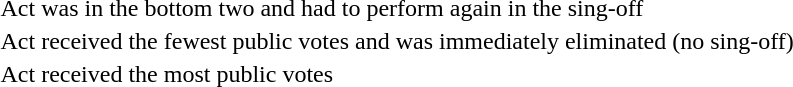<table>
<tr>
<td></td>
<td>Act was in the bottom two and had to perform again in the sing-off</td>
</tr>
<tr>
<td></td>
<td>Act received the fewest public votes and was immediately eliminated (no sing-off)</td>
</tr>
<tr>
<td></td>
<td>Act received the most public votes</td>
</tr>
</table>
